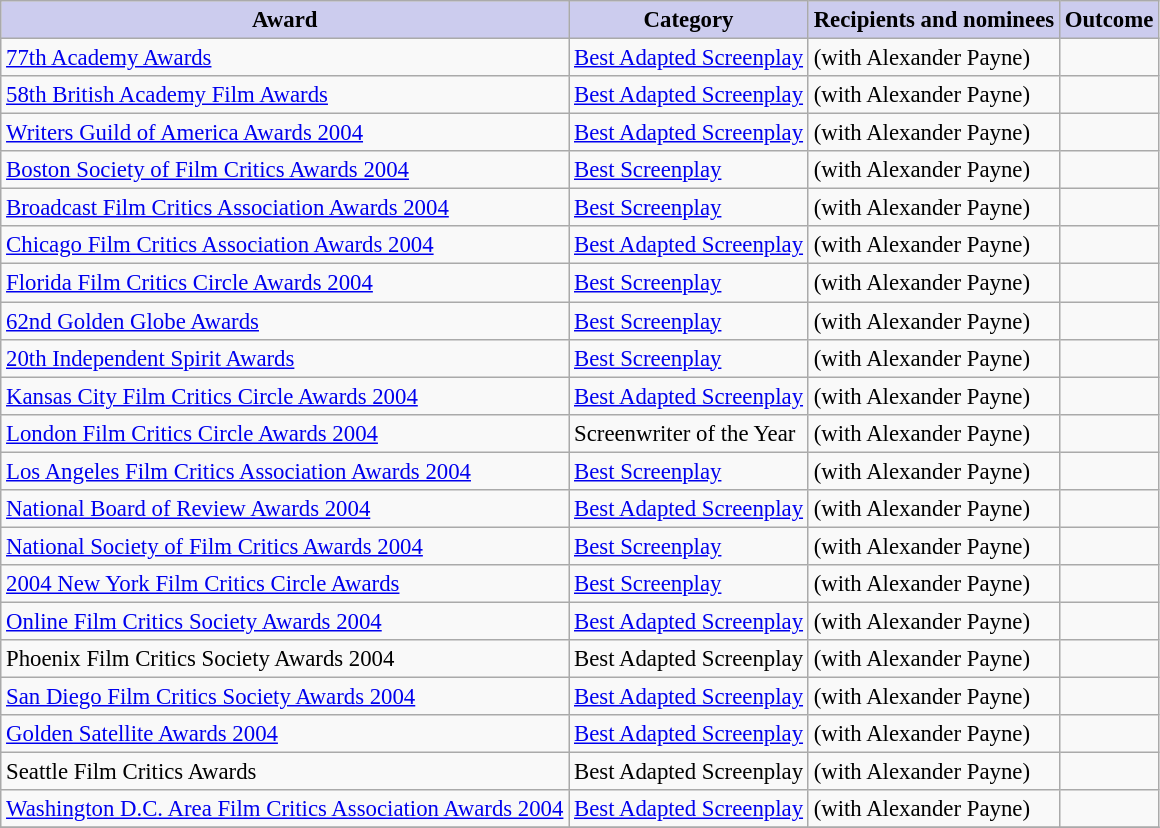<table class="wikitable" style="font-size: 95%;">
<tr align="center">
<th style="background:#CCCCEE;">Award</th>
<th style="background:#CCCCEE;">Category</th>
<th style="background:#CCCCEE;">Recipients and nominees</th>
<th style="background:#CCCCEE;">Outcome</th>
</tr>
<tr>
<td><a href='#'>77th Academy Awards</a></td>
<td><a href='#'>Best Adapted Screenplay</a></td>
<td>(with Alexander Payne)</td>
<td></td>
</tr>
<tr>
<td><a href='#'>58th British Academy Film Awards</a></td>
<td><a href='#'>Best Adapted Screenplay</a></td>
<td>(with Alexander Payne)</td>
<td></td>
</tr>
<tr>
<td><a href='#'>Writers Guild of America Awards 2004</a></td>
<td><a href='#'>Best Adapted Screenplay</a></td>
<td>(with Alexander Payne)</td>
<td></td>
</tr>
<tr>
<td><a href='#'>Boston Society of Film Critics Awards 2004</a></td>
<td><a href='#'>Best Screenplay</a></td>
<td>(with Alexander Payne)</td>
<td></td>
</tr>
<tr>
<td><a href='#'>Broadcast Film Critics Association Awards 2004</a></td>
<td><a href='#'>Best Screenplay</a></td>
<td>(with Alexander Payne)</td>
<td></td>
</tr>
<tr>
<td><a href='#'>Chicago Film Critics Association Awards 2004</a></td>
<td><a href='#'>Best Adapted Screenplay</a></td>
<td>(with Alexander Payne)</td>
<td></td>
</tr>
<tr>
<td><a href='#'>Florida Film Critics Circle Awards 2004</a></td>
<td><a href='#'>Best Screenplay</a></td>
<td>(with Alexander Payne)</td>
<td></td>
</tr>
<tr>
<td><a href='#'>62nd Golden Globe Awards</a></td>
<td><a href='#'>Best Screenplay</a></td>
<td>(with Alexander Payne)</td>
<td></td>
</tr>
<tr>
<td><a href='#'>20th Independent Spirit Awards</a></td>
<td><a href='#'>Best Screenplay</a></td>
<td>(with Alexander Payne)</td>
<td></td>
</tr>
<tr>
<td><a href='#'>Kansas City Film Critics Circle Awards 2004</a></td>
<td><a href='#'>Best Adapted Screenplay</a></td>
<td>(with Alexander Payne)</td>
<td></td>
</tr>
<tr>
<td><a href='#'>London Film Critics Circle Awards 2004</a></td>
<td>Screenwriter of the Year</td>
<td>(with Alexander Payne)</td>
<td></td>
</tr>
<tr>
<td><a href='#'>Los Angeles Film Critics Association Awards 2004</a></td>
<td><a href='#'>Best Screenplay</a></td>
<td>(with Alexander Payne)</td>
<td></td>
</tr>
<tr>
<td><a href='#'>National Board of Review Awards 2004</a></td>
<td><a href='#'>Best Adapted Screenplay</a></td>
<td>(with Alexander Payne)</td>
<td></td>
</tr>
<tr>
<td><a href='#'>National Society of Film Critics Awards 2004</a></td>
<td><a href='#'>Best Screenplay</a></td>
<td>(with Alexander Payne)</td>
<td></td>
</tr>
<tr>
<td><a href='#'>2004 New York Film Critics Circle Awards</a></td>
<td><a href='#'>Best Screenplay</a></td>
<td>(with Alexander Payne)</td>
<td></td>
</tr>
<tr>
<td><a href='#'>Online Film Critics Society Awards 2004</a></td>
<td><a href='#'>Best Adapted Screenplay</a></td>
<td>(with Alexander Payne)</td>
<td></td>
</tr>
<tr>
<td>Phoenix Film Critics Society Awards 2004</td>
<td>Best Adapted Screenplay</td>
<td>(with Alexander Payne)</td>
<td></td>
</tr>
<tr>
<td><a href='#'>San Diego Film Critics Society Awards 2004</a></td>
<td><a href='#'>Best Adapted Screenplay</a></td>
<td>(with Alexander Payne)</td>
<td></td>
</tr>
<tr>
<td><a href='#'>Golden Satellite Awards 2004</a></td>
<td><a href='#'>Best Adapted Screenplay</a></td>
<td>(with Alexander Payne)</td>
<td></td>
</tr>
<tr>
<td>Seattle Film Critics Awards</td>
<td>Best Adapted Screenplay</td>
<td>(with Alexander Payne)</td>
<td></td>
</tr>
<tr>
<td><a href='#'>Washington D.C. Area Film Critics Association Awards 2004</a></td>
<td><a href='#'>Best Adapted Screenplay</a></td>
<td>(with Alexander Payne)</td>
<td></td>
</tr>
<tr>
</tr>
</table>
